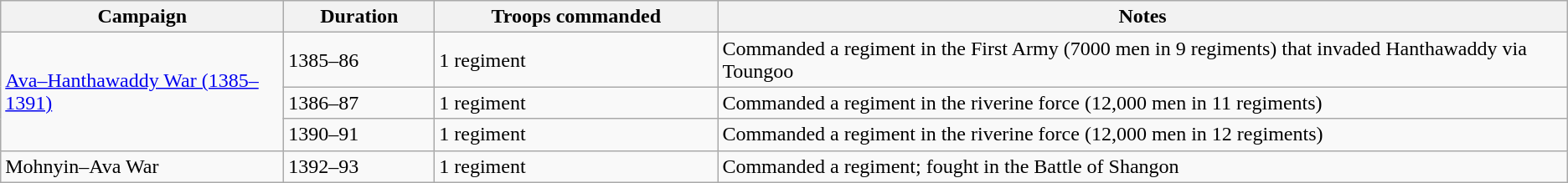<table class="wikitable" border="1">
<tr>
<th width=10%>Campaign</th>
<th width=5%>Duration</th>
<th width=10%>Troops commanded</th>
<th width=30%>Notes</th>
</tr>
<tr>
<td rowspan= 3><a href='#'>Ava–Hanthawaddy War (1385–1391)</a></td>
<td>1385–86</td>
<td>1 regiment</td>
<td>Commanded a regiment in the First Army (7000 men in 9 regiments) that invaded Hanthawaddy via Toungoo</td>
</tr>
<tr>
<td>1386–87</td>
<td>1 regiment</td>
<td>Commanded a regiment in the riverine force (12,000 men in 11 regiments)</td>
</tr>
<tr>
<td>1390–91</td>
<td>1 regiment</td>
<td>Commanded a regiment in the riverine force (12,000 men in 12 regiments)</td>
</tr>
<tr>
<td>Mohnyin–Ava War</td>
<td>1392–93</td>
<td>1 regiment</td>
<td>Commanded a regiment; fought in the Battle of Shangon</td>
</tr>
</table>
